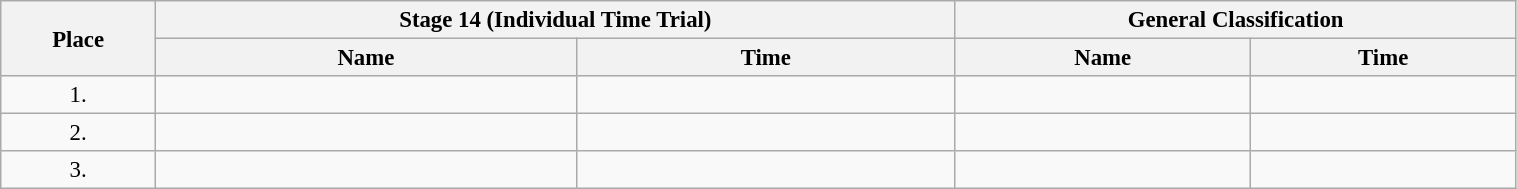<table class=wikitable style="font-size:95%" width="80%">
<tr>
<th rowspan="2">Place</th>
<th colspan="2">Stage 14 (Individual Time Trial)</th>
<th colspan="2">General Classification</th>
</tr>
<tr>
<th>Name</th>
<th>Time</th>
<th>Name</th>
<th>Time</th>
</tr>
<tr>
<td align="center">1.</td>
<td></td>
<td></td>
<td></td>
<td></td>
</tr>
<tr>
<td align="center">2.</td>
<td></td>
<td></td>
<td></td>
<td></td>
</tr>
<tr>
<td align="center">3.</td>
<td></td>
<td></td>
<td></td>
<td></td>
</tr>
</table>
